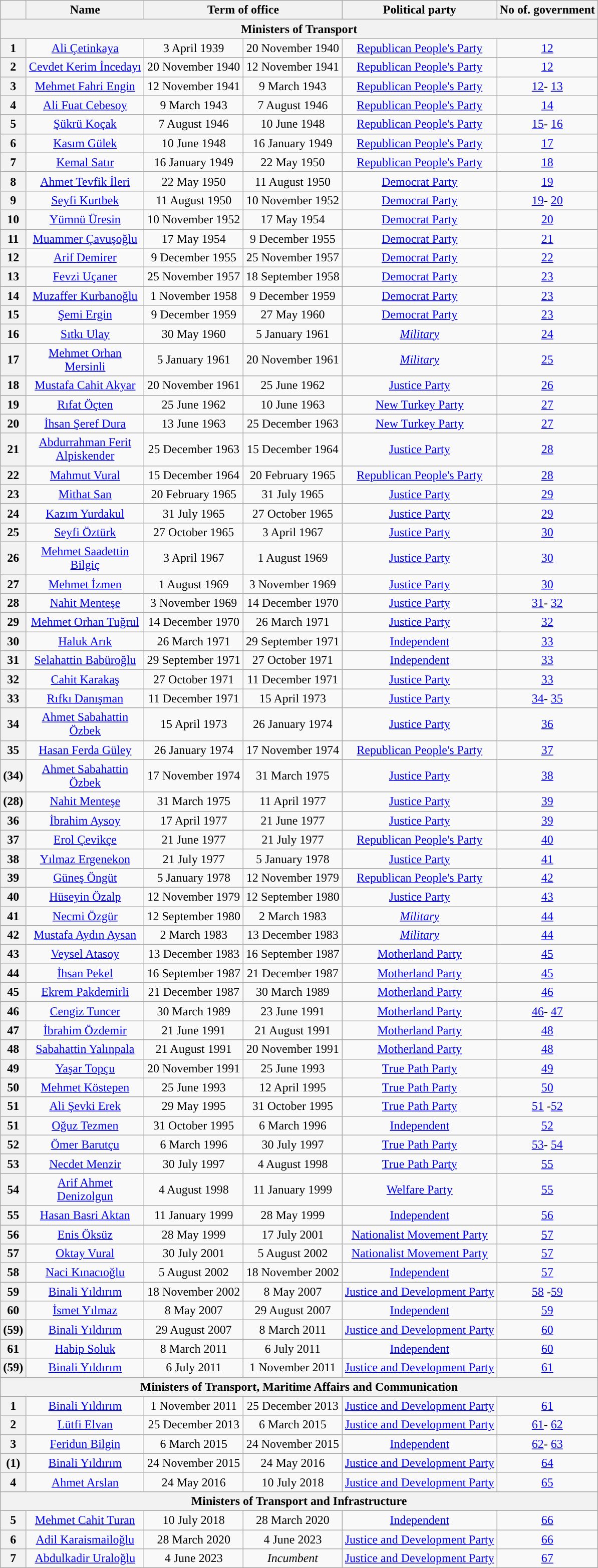<table class="wikitable" style="text-align:center">
<tr ->
<th></th>
<th width=150>Name<br></th>
<th colspan=2>Term of office</th>
<th>Political party</th>
<th>No of. government</th>
</tr>
<tr ->
<th colspan=10>Ministers of Transport<br></th>
</tr>
<tr ->
<th style="background:">1</th>
<td><a href='#'>Ali Çetinkaya</a><br></td>
<td>3 April 1939</td>
<td>20 November 1940</td>
<td><a href='#'>Republican People's Party</a></td>
<td><a href='#'>12</a></td>
</tr>
<tr ->
<th style="background:">2</th>
<td><a href='#'>Cevdet Kerim İncedayı</a><br></td>
<td>20 November 1940</td>
<td>12 November 1941</td>
<td><a href='#'>Republican People's Party</a></td>
<td><a href='#'>12</a></td>
</tr>
<tr ->
<th style="background:">3</th>
<td><a href='#'>Mehmet Fahri Engin</a><br></td>
<td>12 November 1941</td>
<td>9 March 1943</td>
<td><a href='#'>Republican People's Party</a></td>
<td><a href='#'>12</a>- <a href='#'>13</a></td>
</tr>
<tr ->
<th style="background:">4</th>
<td><a href='#'>Ali Fuat Cebesoy</a><br></td>
<td>9 March 1943</td>
<td>7 August 1946</td>
<td><a href='#'>Republican People's Party</a></td>
<td><a href='#'>14</a></td>
</tr>
<tr ->
<th style="background:">5</th>
<td><a href='#'>Şükrü Koçak</a><br></td>
<td>7 August 1946</td>
<td>10 June 1948</td>
<td><a href='#'>Republican People's Party</a></td>
<td><a href='#'>15</a>- <a href='#'>16</a></td>
</tr>
<tr ->
<th style="background:">6</th>
<td><a href='#'>Kasım Gülek</a><br></td>
<td>10 June 1948</td>
<td>16 January 1949</td>
<td><a href='#'>Republican People's Party</a></td>
<td><a href='#'>17</a></td>
</tr>
<tr ->
<th style="background:">7</th>
<td><a href='#'>Kemal Satır</a><br></td>
<td>16 January 1949</td>
<td>22 May 1950</td>
<td><a href='#'>Republican People's Party</a></td>
<td><a href='#'>18</a></td>
</tr>
<tr ->
<th style="background:">8</th>
<td><a href='#'>Ahmet Tevfik İleri</a><br></td>
<td>22 May 1950</td>
<td>11 August 1950</td>
<td><a href='#'>Democrat Party</a></td>
<td><a href='#'>19</a></td>
</tr>
<tr ->
<th style="background:">9</th>
<td><a href='#'>Seyfi Kurtbek</a><br></td>
<td>11 August 1950</td>
<td>10 November 1952</td>
<td><a href='#'>Democrat Party</a></td>
<td><a href='#'>19</a>- <a href='#'>20</a></td>
</tr>
<tr ->
<th style="background:">10</th>
<td><a href='#'>Yümnü Üresin</a><br></td>
<td>10 November 1952</td>
<td>17 May 1954</td>
<td><a href='#'>Democrat Party</a></td>
<td><a href='#'>20</a></td>
</tr>
<tr ->
<th style="background:">11</th>
<td><a href='#'>Muammer Çavuşoğlu</a><br></td>
<td>17 May 1954</td>
<td>9 December 1955</td>
<td><a href='#'>Democrat Party</a></td>
<td><a href='#'>21</a></td>
</tr>
<tr ->
<th style="background:">12</th>
<td><a href='#'>Arif Demirer</a><br></td>
<td>9 December 1955</td>
<td>25 November 1957</td>
<td><a href='#'>Democrat Party</a></td>
<td><a href='#'>22</a></td>
</tr>
<tr ->
<th style="background:">13</th>
<td><a href='#'>Fevzi Uçaner</a><br></td>
<td>25 November 1957</td>
<td>18 September 1958</td>
<td><a href='#'>Democrat Party</a></td>
<td><a href='#'>23</a></td>
</tr>
<tr ->
<th style="background:">14</th>
<td><a href='#'>Muzaffer Kurbanoğlu</a><br></td>
<td>1 November 1958</td>
<td>9 December 1959</td>
<td><a href='#'>Democrat Party</a></td>
<td><a href='#'>23</a></td>
</tr>
<tr ->
<th style="background:">15</th>
<td><a href='#'>Şemi Ergin</a><br></td>
<td>9 December 1959</td>
<td>27 May 1960</td>
<td><a href='#'>Democrat Party</a></td>
<td><a href='#'>23</a></td>
</tr>
<tr ->
<th style="background:">16</th>
<td><a href='#'>Sıtkı Ulay</a><br></td>
<td>30 May 1960</td>
<td>5 January 1961</td>
<td><em><a href='#'>Military</a></em></td>
<td><a href='#'>24</a></td>
</tr>
<tr ->
<th style="background:">17</th>
<td><a href='#'>Mehmet Orhan Mersinli</a><br></td>
<td>5 January 1961</td>
<td>20 November 1961</td>
<td><em><a href='#'>Military</a></em></td>
<td><a href='#'>25</a></td>
</tr>
<tr ->
<th style="background:">18</th>
<td><a href='#'>Mustafa Cahit Akyar</a><br></td>
<td>20 November 1961</td>
<td>25 June 1962</td>
<td><a href='#'>Justice Party</a></td>
<td><a href='#'>26</a></td>
</tr>
<tr ->
<th style="background:">19</th>
<td><a href='#'>Rıfat Öçten</a><br></td>
<td>25 June 1962</td>
<td>10 June 1963</td>
<td><a href='#'>New Turkey Party</a></td>
<td><a href='#'>27</a></td>
</tr>
<tr ->
<th style="background:">20</th>
<td><a href='#'>İhsan Şeref Dura</a><br></td>
<td>13 June 1963</td>
<td>25 December 1963</td>
<td><a href='#'>New Turkey Party</a></td>
<td><a href='#'>27</a></td>
</tr>
<tr ->
<th style="background:">21</th>
<td><a href='#'>Abdurrahman Ferit Alpiskender</a><br></td>
<td>25 December 1963</td>
<td>15 December 1964</td>
<td><a href='#'>Justice Party</a></td>
<td><a href='#'>28</a></td>
</tr>
<tr ->
<th style="background:">22</th>
<td><a href='#'>Mahmut Vural</a><br></td>
<td>15 December 1964</td>
<td>20 February 1965</td>
<td><a href='#'>Republican People's Party</a></td>
<td><a href='#'>28</a></td>
</tr>
<tr ->
<th style="background:">23</th>
<td><a href='#'>Mithat San</a><br></td>
<td>20 February 1965</td>
<td>31 July 1965</td>
<td><a href='#'>Justice Party</a></td>
<td><a href='#'>29</a></td>
</tr>
<tr ->
<th style="background:">24</th>
<td><a href='#'>Kazım Yurdakul</a><br></td>
<td>31 July 1965</td>
<td>27 October 1965</td>
<td><a href='#'>Justice Party</a></td>
<td><a href='#'>29</a></td>
</tr>
<tr ->
<th style="background:">25</th>
<td><a href='#'>Seyfi Öztürk</a><br></td>
<td>27 October 1965</td>
<td>3 April 1967</td>
<td><a href='#'>Justice Party</a></td>
<td><a href='#'>30</a></td>
</tr>
<tr ->
<th style="background:">26</th>
<td><a href='#'>Mehmet Saadettin Bilgiç</a><br></td>
<td>3 April 1967</td>
<td>1 August 1969</td>
<td><a href='#'>Justice Party</a></td>
<td><a href='#'>30</a></td>
</tr>
<tr ->
<th style="background:">27</th>
<td><a href='#'>Mehmet İzmen</a><br></td>
<td>1 August 1969</td>
<td>3 November 1969</td>
<td><a href='#'>Justice Party</a></td>
<td><a href='#'>30</a></td>
</tr>
<tr ->
<th style="background:">28</th>
<td><a href='#'>Nahit Menteşe</a><br></td>
<td>3 November 1969</td>
<td>14 December 1970</td>
<td><a href='#'>Justice Party</a></td>
<td><a href='#'>31</a>- <a href='#'>32</a></td>
</tr>
<tr ->
<th style="background:">29</th>
<td><a href='#'>Mehmet Orhan Tuğrul</a><br></td>
<td>14 December 1970</td>
<td>26 March 1971</td>
<td><a href='#'>Justice Party</a></td>
<td><a href='#'>32</a></td>
</tr>
<tr ->
<th style="background:">30</th>
<td><a href='#'>Haluk Arık</a><br></td>
<td>26 March 1971</td>
<td>29 September 1971</td>
<td><a href='#'>Independent</a></td>
<td><a href='#'>33</a></td>
</tr>
<tr ->
<th style="background:">31</th>
<td><a href='#'>Selahattin Babüroğlu</a><br></td>
<td>29 September 1971</td>
<td>27 October 1971</td>
<td><a href='#'>Independent</a></td>
<td><a href='#'>33</a></td>
</tr>
<tr ->
<th style="background:">32</th>
<td><a href='#'>Cahit Karakaş</a><br></td>
<td>27 October 1971</td>
<td>11 December 1971</td>
<td><a href='#'>Justice Party</a></td>
<td><a href='#'>33</a></td>
</tr>
<tr ->
<th style="background:">33</th>
<td><a href='#'>Rıfkı Danışman</a><br></td>
<td>11 December 1971</td>
<td>15 April 1973</td>
<td><a href='#'>Justice Party</a></td>
<td><a href='#'>34</a>- <a href='#'>35</a></td>
</tr>
<tr ->
<th style="background:">34</th>
<td><a href='#'>Ahmet Sabahattin Özbek</a><br></td>
<td>15 April 1973</td>
<td>26 January 1974</td>
<td><a href='#'>Justice Party</a></td>
<td><a href='#'>36</a></td>
</tr>
<tr ->
<th style="background:">35</th>
<td><a href='#'>Hasan Ferda Güley</a><br></td>
<td>26 January 1974</td>
<td>17 November 1974</td>
<td><a href='#'>Republican People's Party</a></td>
<td><a href='#'>37</a></td>
</tr>
<tr ->
<th style="background:">(34)</th>
<td><a href='#'>Ahmet Sabahattin Özbek</a><br></td>
<td>17 November 1974</td>
<td>31 March 1975</td>
<td><a href='#'>Justice Party</a></td>
<td><a href='#'>38</a></td>
</tr>
<tr ->
<th style="background:">(28)</th>
<td><a href='#'>Nahit Menteşe</a><br></td>
<td>31 March 1975</td>
<td>11 April 1977</td>
<td><a href='#'>Justice Party</a></td>
<td><a href='#'>39</a></td>
</tr>
<tr ->
<th style="background:">36</th>
<td><a href='#'>İbrahim Aysoy</a><br></td>
<td>17 April 1977</td>
<td>21 June 1977</td>
<td><a href='#'>Justice Party</a></td>
<td><a href='#'>39</a></td>
</tr>
<tr ->
<th style="background:">37</th>
<td><a href='#'>Erol Çevikçe</a><br></td>
<td>21 June 1977</td>
<td>21 July 1977</td>
<td><a href='#'>Republican People's Party</a></td>
<td><a href='#'>40</a></td>
</tr>
<tr ->
<th style="background:">38</th>
<td><a href='#'>Yılmaz Ergenekon</a><br></td>
<td>21 July 1977</td>
<td>5 January 1978</td>
<td><a href='#'>Justice Party</a></td>
<td><a href='#'>41</a></td>
</tr>
<tr ->
<th style="background:">39</th>
<td><a href='#'>Güneş Öngüt</a><br></td>
<td>5 January 1978</td>
<td>12 November 1979</td>
<td><a href='#'>Republican People's Party</a></td>
<td><a href='#'>42</a></td>
</tr>
<tr ->
<th style="background:">40</th>
<td><a href='#'>Hüseyin Özalp</a><br></td>
<td>12 November 1979</td>
<td>12 September 1980</td>
<td><a href='#'>Justice Party</a></td>
<td><a href='#'>43</a></td>
</tr>
<tr ->
<th style="background:">41</th>
<td><a href='#'>Necmi Özgür</a><br></td>
<td>12 September 1980</td>
<td>2 March 1983</td>
<td><em><a href='#'>Military</a></em></td>
<td><a href='#'>44</a></td>
</tr>
<tr ->
<th style="background:">42</th>
<td><a href='#'>Mustafa Aydın Aysan</a><br></td>
<td>2 March 1983</td>
<td>13 December 1983</td>
<td><em><a href='#'>Military</a></em></td>
<td><a href='#'>44</a></td>
</tr>
<tr ->
<th style="background:">43</th>
<td><a href='#'>Veysel Atasoy</a><br></td>
<td>13 December 1983</td>
<td>16 September 1987</td>
<td><a href='#'>Motherland Party</a></td>
<td><a href='#'>45</a></td>
</tr>
<tr ->
<th style="background:">44</th>
<td><a href='#'>İhsan Pekel</a><br></td>
<td>16 September 1987</td>
<td>21 December 1987</td>
<td><a href='#'>Motherland Party</a></td>
<td><a href='#'>45</a></td>
</tr>
<tr ->
<th style="background:">45</th>
<td><a href='#'>Ekrem Pakdemirli</a><br></td>
<td>21 December 1987</td>
<td>30 March 1989</td>
<td><a href='#'>Motherland Party</a></td>
<td><a href='#'>46</a></td>
</tr>
<tr ->
<th style="background:">46</th>
<td><a href='#'>Cengiz Tuncer</a><br></td>
<td>30 March 1989</td>
<td>23 June 1991</td>
<td><a href='#'>Motherland Party</a></td>
<td><a href='#'>46</a>- <a href='#'>47</a></td>
</tr>
<tr ->
<th style="background:">47</th>
<td><a href='#'>İbrahim Özdemir</a><br></td>
<td>21 June 1991</td>
<td>21 August 1991</td>
<td><a href='#'>Motherland Party</a></td>
<td><a href='#'>48</a></td>
</tr>
<tr ->
<th style="background:">48</th>
<td><a href='#'>Sabahattin Yalınpala</a><br></td>
<td>21 August 1991</td>
<td>20 November 1991</td>
<td><a href='#'>Motherland Party</a></td>
<td><a href='#'>48</a></td>
</tr>
<tr ->
<th style="background:">49</th>
<td><a href='#'>Yaşar Topçu</a><br></td>
<td>20 November 1991</td>
<td>25 June 1993</td>
<td><a href='#'>True Path Party</a></td>
<td><a href='#'>49</a></td>
</tr>
<tr ->
<th style="background:">50</th>
<td><a href='#'>Mehmet Köstepen</a><br></td>
<td>25 June 1993</td>
<td>12 April 1995</td>
<td><a href='#'>True Path Party</a></td>
<td><a href='#'>50</a></td>
</tr>
<tr ->
<th style="background:">51</th>
<td><a href='#'>Ali Şevki Erek</a><br></td>
<td>29 May 1995</td>
<td>31 October 1995</td>
<td><a href='#'>True Path Party</a></td>
<td><a href='#'>51</a> -<a href='#'>52</a></td>
</tr>
<tr ->
<th style="background:">51</th>
<td><a href='#'>Oğuz Tezmen</a><br></td>
<td>31 October 1995</td>
<td>6 March 1996</td>
<td><a href='#'>Independent</a></td>
<td><a href='#'>52</a></td>
</tr>
<tr ->
<th style="background:">52</th>
<td><a href='#'>Ömer Barutçu</a><br></td>
<td>6 March 1996</td>
<td>30 July 1997</td>
<td><a href='#'>True Path Party</a></td>
<td><a href='#'>53</a>- <a href='#'>54</a></td>
</tr>
<tr ->
<th style="background:">53</th>
<td><a href='#'>Necdet Menzir</a><br></td>
<td>30 July 1997</td>
<td>4 August 1998</td>
<td><a href='#'>True Path Party</a></td>
<td><a href='#'>55</a></td>
</tr>
<tr ->
<th style="background:">54</th>
<td><a href='#'>Arif Ahmet Denizolgun</a><br></td>
<td>4 August 1998</td>
<td>11 January 1999</td>
<td><a href='#'>Welfare Party</a></td>
<td><a href='#'>55</a></td>
</tr>
<tr ->
<th style="background:">55</th>
<td><a href='#'>Hasan Basri Aktan</a><br></td>
<td>11 January 1999</td>
<td>28 May 1999</td>
<td><a href='#'>Independent</a></td>
<td><a href='#'>56</a></td>
</tr>
<tr ->
<th style="background:">56</th>
<td><a href='#'>Enis Öksüz</a><br></td>
<td>28 May 1999</td>
<td>17 July 2001</td>
<td><a href='#'>Nationalist Movement Party</a></td>
<td><a href='#'>57</a></td>
</tr>
<tr ->
<th style="background:">57</th>
<td><a href='#'>Oktay Vural</a><br></td>
<td>30 July 2001</td>
<td>5 August 2002</td>
<td><a href='#'>Nationalist Movement Party</a></td>
<td><a href='#'>57</a></td>
</tr>
<tr ->
<th style="background:">58</th>
<td><a href='#'>Naci Kınacıoğlu</a><br></td>
<td>5 August 2002</td>
<td>18 November 2002</td>
<td><a href='#'>Independent</a></td>
<td><a href='#'>57</a></td>
</tr>
<tr ->
<th style="background:">59</th>
<td><a href='#'>Binali Yıldırım</a><br></td>
<td>18 November 2002</td>
<td>8 May 2007</td>
<td><a href='#'>Justice and Development Party</a></td>
<td><a href='#'>58</a> -<a href='#'>59</a></td>
</tr>
<tr ->
<th style="background:">60</th>
<td><a href='#'>İsmet Yılmaz</a><br></td>
<td>8 May 2007</td>
<td>29 August 2007</td>
<td><a href='#'>Independent</a></td>
<td><a href='#'>59</a></td>
</tr>
<tr ->
<th style="background:">(59)</th>
<td><a href='#'>Binali Yıldırım</a><br></td>
<td>29 August 2007</td>
<td>8 March 2011</td>
<td><a href='#'>Justice and Development Party</a></td>
<td><a href='#'>60</a></td>
</tr>
<tr ->
<th style="background:">61</th>
<td><a href='#'>Habip Soluk</a><br></td>
<td>8 March 2011</td>
<td>6 July 2011</td>
<td><a href='#'>Independent</a></td>
<td><a href='#'>60</a></td>
</tr>
<tr ->
<th style="background:">(59)</th>
<td><a href='#'>Binali Yıldırım</a><br></td>
<td>6 July 2011</td>
<td>1 November 2011</td>
<td><a href='#'>Justice and Development Party</a></td>
<td><a href='#'>61</a></td>
</tr>
<tr ->
<th colspan=10>Ministers of Transport, Maritime Affairs and Communication<br></th>
</tr>
<tr ->
<th style="background:">1</th>
<td><a href='#'>Binali Yıldırım</a><br></td>
<td>1 November 2011</td>
<td>25 December 2013</td>
<td><a href='#'>Justice and Development Party</a></td>
<td><a href='#'>61</a></td>
</tr>
<tr ->
<th style="background:">2</th>
<td><a href='#'>Lütfi Elvan</a><br></td>
<td>25 December 2013</td>
<td>6 March 2015</td>
<td><a href='#'>Justice and Development Party</a></td>
<td><a href='#'>61</a>- <a href='#'>62</a></td>
</tr>
<tr ->
<th style="background:">3</th>
<td><a href='#'>Feridun Bilgin</a><br></td>
<td>6 March 2015</td>
<td>24 November 2015</td>
<td><a href='#'>Independent</a></td>
<td><a href='#'>62</a>- <a href='#'>63</a></td>
</tr>
<tr ->
<th style="background:">(1)</th>
<td><a href='#'>Binali Yıldırım</a><br></td>
<td>24 November 2015</td>
<td>24 May 2016</td>
<td><a href='#'>Justice and Development Party</a></td>
<td><a href='#'>64</a></td>
</tr>
<tr ->
<th style="background:">4</th>
<td><a href='#'>Ahmet Arslan</a><br></td>
<td>24 May 2016</td>
<td>10 July 2018</td>
<td><a href='#'>Justice and Development Party</a></td>
<td><a href='#'>65</a></td>
</tr>
<tr ->
<th colspan=10>Ministers of Transport and Infrastructure<br></th>
</tr>
<tr ->
<th style="background:">5</th>
<td><a href='#'>Mehmet Cahit Turan</a><br></td>
<td>10 July 2018</td>
<td>28 March 2020</td>
<td><a href='#'>Independent</a></td>
<td><a href='#'>66</a></td>
</tr>
<tr ->
<th style="background:">6</th>
<td><a href='#'>Adil Karaismailoğlu</a><br></td>
<td>28 March 2020</td>
<td>4 June 2023</td>
<td><a href='#'>Justice and Development Party</a></td>
<td><a href='#'>66</a></td>
</tr>
<tr ->
<th style="background:">7</th>
<td><a href='#'>Abdulkadir Uraloğlu</a><br></td>
<td>4 June 2023</td>
<td><em>Incumbent</em></td>
<td><a href='#'>Justice and Development Party</a></td>
<td><a href='#'>67</a></td>
</tr>
</table>
